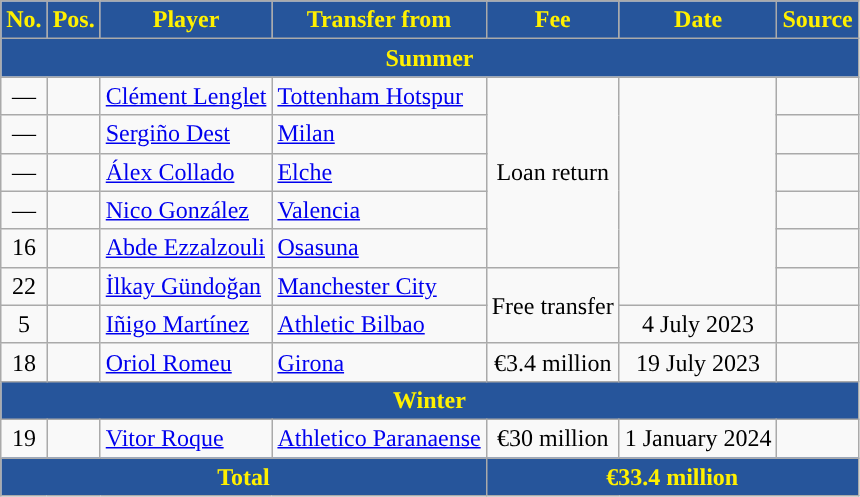<table class="wikitable" style="text-align:center">
<tr>
<th style="background:#26559B;color:#FFF000;">No.</th>
<th style="background:#26559B;color:#FFF000;">Pos.</th>
<th style="background:#26559B;color:#FFF000;">Player</th>
<th style="background:#26559B;color:#FFF000;">Transfer from</th>
<th style="background:#26559B;color:#FFF000;">Fee</th>
<th style="background:#26559B;color:#FFF000;">Date</th>
<th style="background:#26559B;color:#FFF000;">Source</th>
</tr>
<tr>
<th colspan=7 style="background:#26559B;color:#FFF000;">Summer</th>
</tr>
<tr>
<td>—</td>
<td></td>
<td style="text-align:left"> <a href='#'>Clément Lenglet</a></td>
<td style="text-align:left"> <a href='#'>Tottenham Hotspur</a></td>
<td rowspan=5>Loan return</td>
<td rowspan=6></td>
<td></td>
</tr>
<tr>
<td>—</td>
<td></td>
<td style="text-align:left"> <a href='#'>Sergiño Dest</a></td>
<td style="text-align:left"> <a href='#'>Milan</a></td>
<td></td>
</tr>
<tr>
<td>—</td>
<td></td>
<td style="text-align:left"> <a href='#'>Álex Collado</a></td>
<td style="text-align:left"><a href='#'>Elche</a></td>
<td></td>
</tr>
<tr>
<td>—</td>
<td></td>
<td style="text-align:left"> <a href='#'>Nico González</a></td>
<td style="text-align:left"><a href='#'>Valencia</a></td>
<td></td>
</tr>
<tr>
<td>16</td>
<td></td>
<td style="text-align:left"> <a href='#'>Abde Ezzalzouli</a></td>
<td style="text-align:left"><a href='#'>Osasuna</a></td>
<td></td>
</tr>
<tr>
<td>22</td>
<td></td>
<td style="text-align:left"> <a href='#'>İlkay Gündoğan</a></td>
<td style="text-align:left"> <a href='#'>Manchester City</a></td>
<td rowspan=2>Free transfer</td>
<td></td>
</tr>
<tr>
<td>5</td>
<td></td>
<td style="text-align:left"> <a href='#'>Iñigo Martínez</a></td>
<td style="text-align:left"><a href='#'>Athletic Bilbao</a></td>
<td>4 July 2023</td>
<td></td>
</tr>
<tr>
<td>18</td>
<td></td>
<td style="text-align:left"> <a href='#'>Oriol Romeu</a></td>
<td style="text-align:left"><a href='#'>Girona</a></td>
<td>€3.4 million</td>
<td>19 July 2023</td>
<td></td>
</tr>
<tr>
<th colspan=7 style="background:#26559B;color:#FFF000;">Winter</th>
</tr>
<tr>
<td>19</td>
<td></td>
<td style="text-align:left"> <a href='#'>Vitor Roque</a></td>
<td style="text-align:left"> <a href='#'>Athletico Paranaense</a></td>
<td>€30 million</td>
<td>1 January 2024</td>
<td></td>
</tr>
<tr>
<th colspan="4" style="background:#26559B;color:#FFF000;">Total</th>
<th colspan="3" style="background:#26559B;color:#FFF000;">€33.4 million</th>
</tr>
</table>
